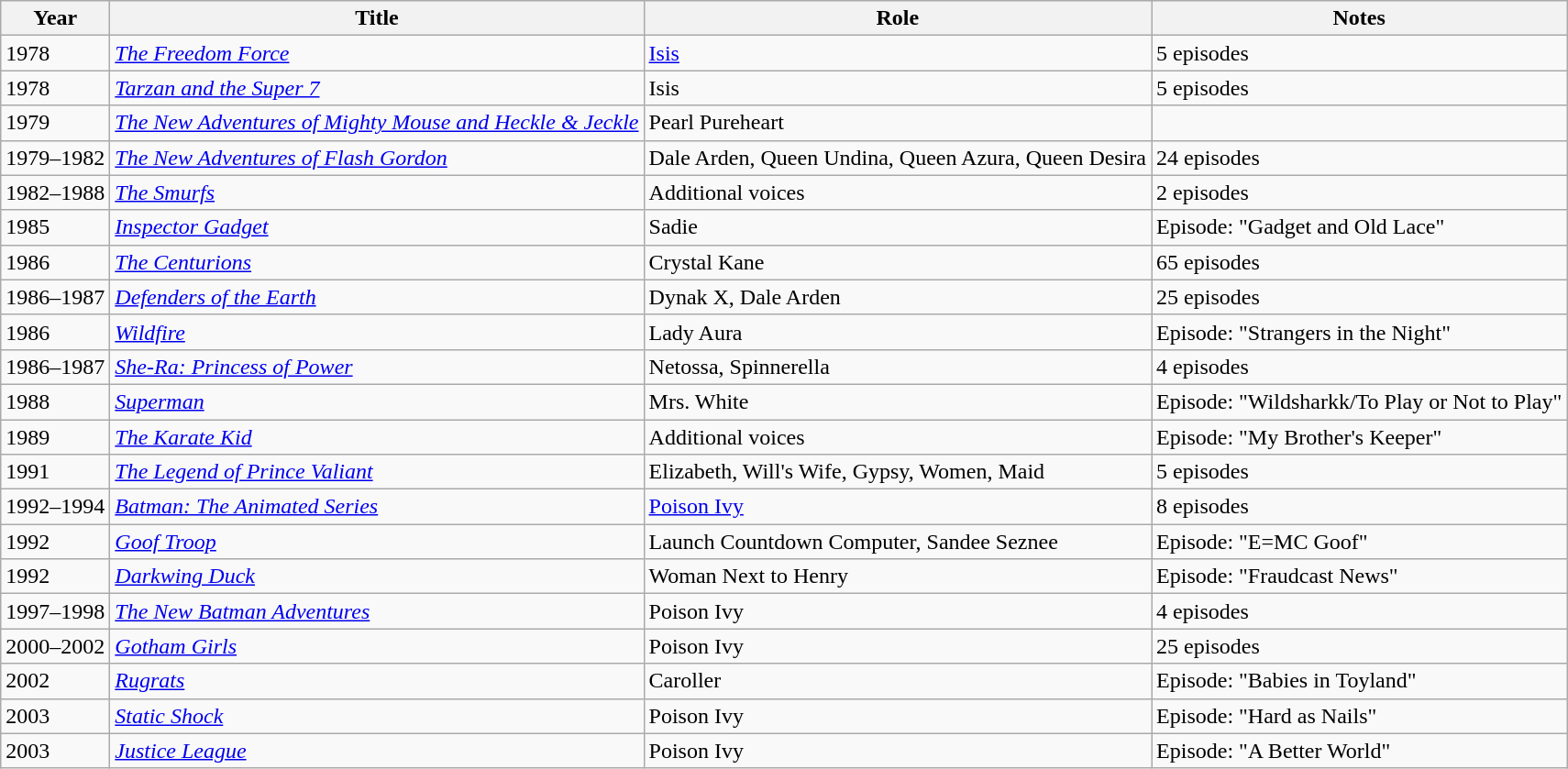<table class="wikitable sortable">
<tr>
<th>Year</th>
<th>Title</th>
<th>Role</th>
<th>Notes</th>
</tr>
<tr>
<td>1978</td>
<td><em><a href='#'>The Freedom Force</a></em></td>
<td><a href='#'>Isis</a></td>
<td>5 episodes</td>
</tr>
<tr>
<td>1978</td>
<td><em><a href='#'>Tarzan and the Super 7</a></em></td>
<td>Isis</td>
<td>5 episodes</td>
</tr>
<tr>
<td>1979</td>
<td><em><a href='#'>The New Adventures of Mighty Mouse and Heckle & Jeckle</a></em></td>
<td>Pearl Pureheart</td>
<td></td>
</tr>
<tr>
<td>1979–1982</td>
<td><em><a href='#'>The New Adventures of Flash Gordon</a></em></td>
<td>Dale Arden, Queen Undina, Queen Azura, Queen Desira</td>
<td>24 episodes</td>
</tr>
<tr>
<td>1982–1988</td>
<td><em><a href='#'>The Smurfs</a></em></td>
<td>Additional voices</td>
<td>2 episodes</td>
</tr>
<tr>
<td>1985</td>
<td><em><a href='#'>Inspector Gadget</a></em></td>
<td>Sadie</td>
<td>Episode: "Gadget and Old Lace"</td>
</tr>
<tr>
<td>1986</td>
<td><em><a href='#'>The Centurions</a></em></td>
<td>Crystal Kane</td>
<td>65 episodes</td>
</tr>
<tr>
<td>1986–1987</td>
<td><em><a href='#'>Defenders of the Earth</a></em></td>
<td>Dynak X, Dale Arden</td>
<td>25 episodes</td>
</tr>
<tr>
<td>1986</td>
<td><em><a href='#'>Wildfire</a></em></td>
<td>Lady Aura</td>
<td>Episode: "Strangers in the Night"</td>
</tr>
<tr>
<td>1986–1987</td>
<td><em><a href='#'>She-Ra: Princess of Power</a></em></td>
<td>Netossa, Spinnerella</td>
<td>4 episodes</td>
</tr>
<tr>
<td>1988</td>
<td><em><a href='#'>Superman</a></em></td>
<td>Mrs. White</td>
<td>Episode: "Wildsharkk/To Play or Not to Play"</td>
</tr>
<tr>
<td>1989</td>
<td><em><a href='#'>The Karate Kid</a></em></td>
<td>Additional voices</td>
<td>Episode: "My Brother's Keeper"</td>
</tr>
<tr>
<td>1991</td>
<td><em><a href='#'>The Legend of Prince Valiant</a></em></td>
<td>Elizabeth, Will's Wife, Gypsy, Women, Maid</td>
<td>5 episodes</td>
</tr>
<tr>
<td>1992–1994</td>
<td><em><a href='#'>Batman: The Animated Series</a></em></td>
<td><a href='#'>Poison Ivy</a></td>
<td>8 episodes</td>
</tr>
<tr>
<td>1992</td>
<td><em><a href='#'>Goof Troop</a></em></td>
<td>Launch Countdown Computer, Sandee Seznee</td>
<td>Episode: "E=MC Goof"</td>
</tr>
<tr>
<td>1992</td>
<td><em><a href='#'>Darkwing Duck</a></em></td>
<td>Woman Next to Henry</td>
<td>Episode: "Fraudcast News"</td>
</tr>
<tr>
<td>1997–1998</td>
<td><em><a href='#'>The New Batman Adventures</a></em></td>
<td>Poison Ivy</td>
<td>4 episodes</td>
</tr>
<tr>
<td>2000–2002</td>
<td><em><a href='#'>Gotham Girls</a></em></td>
<td>Poison Ivy</td>
<td>25 episodes</td>
</tr>
<tr>
<td>2002</td>
<td><em><a href='#'>Rugrats</a></em></td>
<td>Caroller</td>
<td>Episode: "Babies in Toyland"</td>
</tr>
<tr>
<td>2003</td>
<td><em><a href='#'>Static Shock</a></em></td>
<td>Poison Ivy</td>
<td>Episode: "Hard as Nails"</td>
</tr>
<tr>
<td>2003</td>
<td><em><a href='#'>Justice League</a></em></td>
<td>Poison Ivy</td>
<td>Episode: "A Better World"</td>
</tr>
</table>
